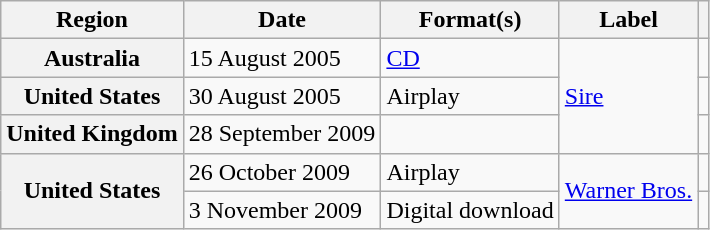<table class="wikitable plainrowheaders">
<tr>
<th>Region</th>
<th>Date</th>
<th>Format(s)</th>
<th>Label</th>
<th></th>
</tr>
<tr>
<th scope="row">Australia</th>
<td>15 August 2005</td>
<td><a href='#'>CD</a></td>
<td rowspan="3"><a href='#'>Sire</a></td>
<td></td>
</tr>
<tr>
<th scope="row">United States</th>
<td>30 August 2005</td>
<td>Airplay</td>
<td></td>
</tr>
<tr>
<th scope="row">United Kingdom</th>
<td>28 September 2009</td>
<td></td>
<td></td>
</tr>
<tr>
<th scope="row" rowspan="2">United States </th>
<td>26 October 2009</td>
<td>Airplay</td>
<td rowspan="2"><a href='#'>Warner Bros.</a></td>
<td></td>
</tr>
<tr>
<td>3 November 2009</td>
<td>Digital download</td>
<td></td>
</tr>
</table>
